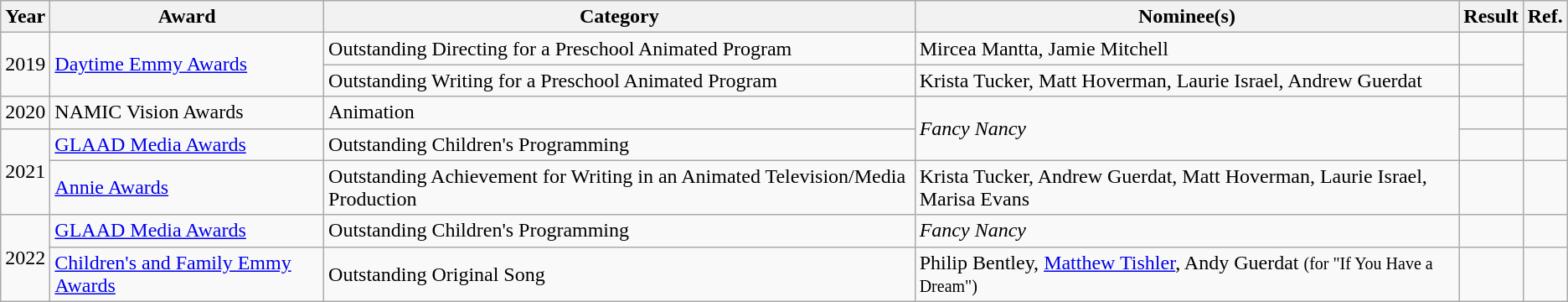<table class="wikitable sortable">
<tr>
<th>Year</th>
<th>Award</th>
<th>Category</th>
<th>Nominee(s)</th>
<th>Result</th>
<th>Ref.</th>
</tr>
<tr>
<td rowspan="2">2019</td>
<td rowspan="2"><a href='#'>Daytime Emmy Awards</a></td>
<td>Outstanding Directing for a Preschool Animated Program</td>
<td>Mircea Mantta, Jamie Mitchell</td>
<td></td>
<td rowspan="2" style="text-align:center;"></td>
</tr>
<tr>
<td>Outstanding Writing for a Preschool Animated Program</td>
<td>Krista Tucker, Matt Hoverman, Laurie Israel, Andrew Guerdat</td>
<td></td>
</tr>
<tr>
<td>2020</td>
<td>NAMIC Vision Awards</td>
<td>Animation</td>
<td rowspan="2"><em>Fancy Nancy</em></td>
<td></td>
<td style="text-align:center;"></td>
</tr>
<tr>
<td rowspan="2">2021</td>
<td><a href='#'>GLAAD Media Awards</a></td>
<td>Outstanding Children's Programming</td>
<td></td>
<td style="text-align:center;"></td>
</tr>
<tr>
<td><a href='#'>Annie Awards</a></td>
<td>Outstanding Achievement for Writing in an Animated Television/Media Production</td>
<td>Krista Tucker, Andrew Guerdat, Matt Hoverman, Laurie Israel, Marisa Evans</td>
<td></td>
<td style="text-align:center;"></td>
</tr>
<tr>
<td rowspan="2">2022</td>
<td><a href='#'>GLAAD Media Awards</a></td>
<td>Outstanding Children's Programming</td>
<td><em>Fancy Nancy</em></td>
<td></td>
<td style="text-align:center;"></td>
</tr>
<tr>
<td><a href='#'>Children's and Family Emmy Awards</a></td>
<td>Outstanding Original Song</td>
<td>Philip Bentley, <a href='#'>Matthew Tishler</a>, Andy Guerdat <small>(for "If You Have a Dream")</small></td>
<td></td>
<td style="text-align:center;"></td>
</tr>
</table>
